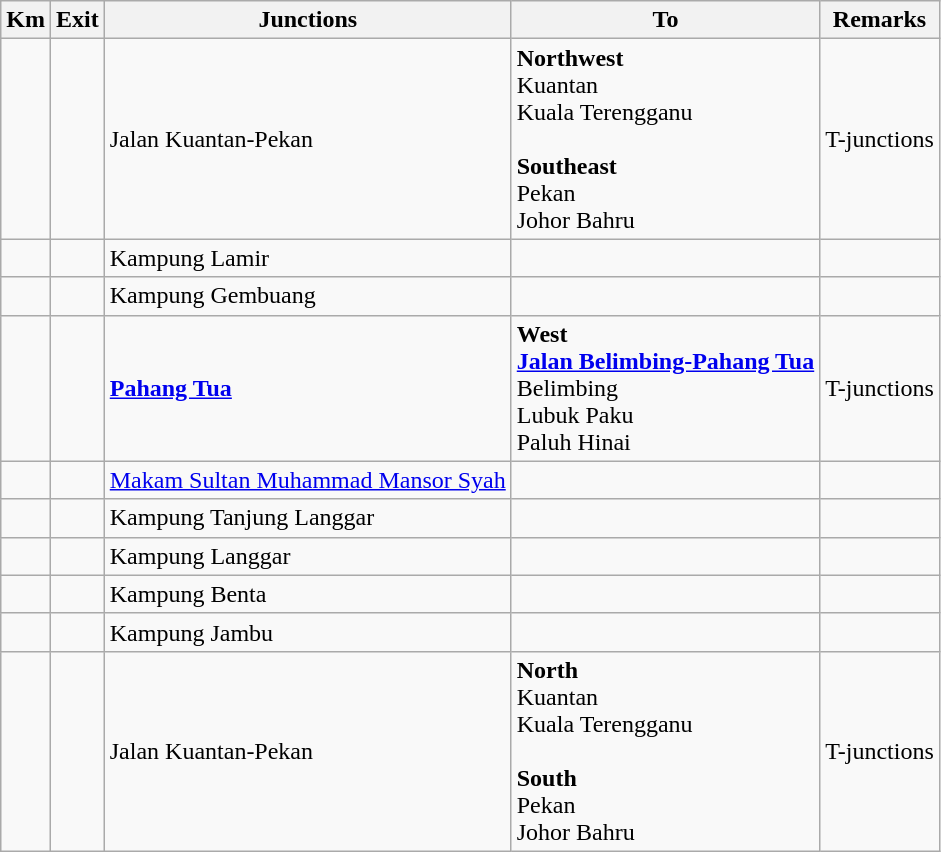<table class="wikitable">
<tr>
<th>Km</th>
<th>Exit</th>
<th>Junctions</th>
<th>To</th>
<th>Remarks</th>
</tr>
<tr>
<td></td>
<td></td>
<td>Jalan Kuantan-Pekan</td>
<td><strong>Northwest</strong><br>  Kuantan<br>  Kuala Terengganu<br><br><strong>Southeast</strong><br>  Pekan<br>  Johor Bahru</td>
<td>T-junctions</td>
</tr>
<tr>
<td></td>
<td></td>
<td>Kampung Lamir</td>
<td></td>
<td></td>
</tr>
<tr>
<td></td>
<td></td>
<td>Kampung Gembuang</td>
<td></td>
<td></td>
</tr>
<tr>
<td></td>
<td></td>
<td><strong><a href='#'>Pahang Tua</a></strong></td>
<td><strong>West</strong><br> <strong><a href='#'>Jalan Belimbing-Pahang Tua</a></strong><br>Belimbing<br>Lubuk Paku<br>Paluh Hinai</td>
<td>T-junctions</td>
</tr>
<tr>
<td></td>
<td></td>
<td><a href='#'>Makam Sultan Muhammad Mansor Syah</a></td>
<td></td>
<td></td>
</tr>
<tr>
<td></td>
<td></td>
<td>Kampung Tanjung Langgar</td>
<td></td>
<td></td>
</tr>
<tr>
<td></td>
<td></td>
<td>Kampung Langgar</td>
<td></td>
<td></td>
</tr>
<tr>
<td></td>
<td></td>
<td>Kampung Benta</td>
<td></td>
<td></td>
</tr>
<tr>
<td></td>
<td></td>
<td>Kampung Jambu</td>
<td></td>
<td></td>
</tr>
<tr>
<td></td>
<td></td>
<td>Jalan Kuantan-Pekan</td>
<td><strong>North</strong><br>  Kuantan<br>  Kuala Terengganu<br><br><strong>South</strong><br>  Pekan<br>  Johor Bahru</td>
<td>T-junctions</td>
</tr>
</table>
